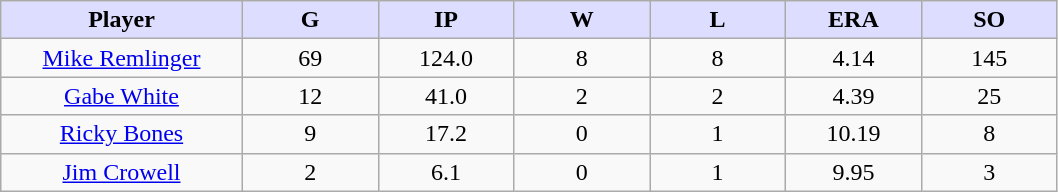<table class="wikitable sortable">
<tr>
<th style="background:#ddf; width:16%;">Player</th>
<th style="background:#ddf; width:9%;">G</th>
<th style="background:#ddf; width:9%;">IP</th>
<th style="background:#ddf; width:9%;">W</th>
<th style="background:#ddf; width:9%;">L</th>
<th style="background:#ddf; width:9%;">ERA</th>
<th style="background:#ddf; width:9%;">SO</th>
</tr>
<tr align=center>
<td><a href='#'>Mike Remlinger</a></td>
<td>69</td>
<td>124.0</td>
<td>8</td>
<td>8</td>
<td>4.14</td>
<td>145</td>
</tr>
<tr align=center>
<td><a href='#'>Gabe White</a></td>
<td>12</td>
<td>41.0</td>
<td>2</td>
<td>2</td>
<td>4.39</td>
<td>25</td>
</tr>
<tr align=center>
<td><a href='#'>Ricky Bones</a></td>
<td>9</td>
<td>17.2</td>
<td>0</td>
<td>1</td>
<td>10.19</td>
<td>8</td>
</tr>
<tr align=center>
<td><a href='#'>Jim Crowell</a></td>
<td>2</td>
<td>6.1</td>
<td>0</td>
<td>1</td>
<td>9.95</td>
<td>3</td>
</tr>
</table>
